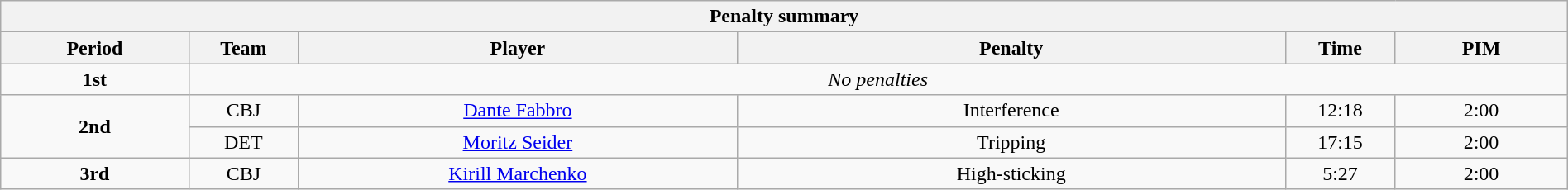<table style="width:100%;" class="wikitable">
<tr>
<th colspan=6>Penalty summary</th>
</tr>
<tr>
<th style="width:12%;">Period</th>
<th style="width:7%;">Team</th>
<th style="width:28%;">Player</th>
<th style="width:35%;">Penalty</th>
<th style="width:7%;">Time</th>
<th style="width:11%;">PIM</th>
</tr>
<tr>
<td style="text-align:center;"><strong>1st</strong></td>
<td colspan="5" align=center><em>No penalties</em></td>
</tr>
<tr>
<td style="text-align:center;" rowspan="2"><strong>2nd</strong></td>
<td align=center>CBJ</td>
<td align=center><a href='#'>Dante Fabbro</a></td>
<td align=center>Interference</td>
<td align=center>12:18</td>
<td align=center>2:00</td>
</tr>
<tr>
<td align=center>DET</td>
<td align=center><a href='#'>Moritz Seider</a></td>
<td align=center>Tripping</td>
<td align=center>17:15</td>
<td align=center>2:00</td>
</tr>
<tr>
<td style="text-align:center;"><strong>3rd</strong></td>
<td align=center>CBJ</td>
<td align=center><a href='#'>Kirill Marchenko</a></td>
<td align=center>High-sticking</td>
<td align=center>5:27</td>
<td align=center>2:00</td>
</tr>
</table>
